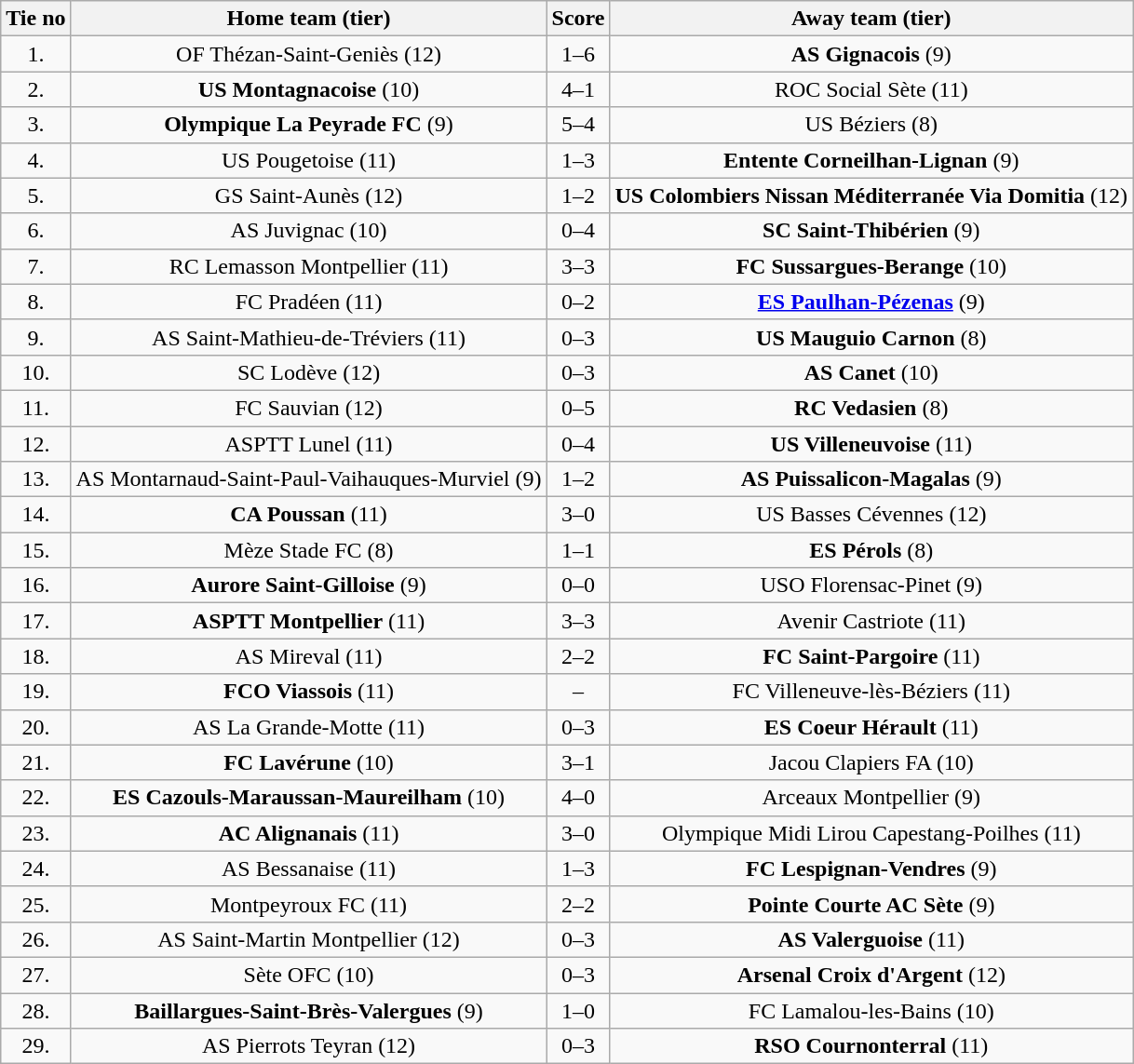<table class="wikitable" style="text-align: center">
<tr>
<th>Tie no</th>
<th>Home team (tier)</th>
<th>Score</th>
<th>Away team (tier)</th>
</tr>
<tr>
<td>1.</td>
<td>OF Thézan-Saint-Geniès (12)</td>
<td>1–6</td>
<td><strong>AS Gignacois</strong> (9)</td>
</tr>
<tr>
<td>2.</td>
<td><strong>US Montagnacoise</strong> (10)</td>
<td>4–1</td>
<td>ROC Social Sète (11)</td>
</tr>
<tr>
<td>3.</td>
<td><strong>Olympique La Peyrade FC</strong> (9)</td>
<td>5–4</td>
<td>US Béziers (8)</td>
</tr>
<tr>
<td>4.</td>
<td>US Pougetoise (11)</td>
<td>1–3</td>
<td><strong>Entente Corneilhan-Lignan</strong> (9)</td>
</tr>
<tr>
<td>5.</td>
<td>GS Saint-Aunès (12)</td>
<td>1–2</td>
<td><strong>US Colombiers Nissan Méditerranée Via Domitia</strong> (12)</td>
</tr>
<tr>
<td>6.</td>
<td>AS Juvignac (10)</td>
<td>0–4</td>
<td><strong>SC Saint-Thibérien</strong> (9)</td>
</tr>
<tr>
<td>7.</td>
<td>RC Lemasson Montpellier (11)</td>
<td>3–3 </td>
<td><strong>FC Sussargues-Berange</strong> (10)</td>
</tr>
<tr>
<td>8.</td>
<td>FC Pradéen (11)</td>
<td>0–2</td>
<td><strong><a href='#'>ES Paulhan-Pézenas</a></strong> (9)</td>
</tr>
<tr>
<td>9.</td>
<td>AS Saint-Mathieu-de-Tréviers (11)</td>
<td>0–3</td>
<td><strong>US Mauguio Carnon</strong> (8)</td>
</tr>
<tr>
<td>10.</td>
<td>SC Lodève (12)</td>
<td>0–3</td>
<td><strong>AS Canet</strong> (10)</td>
</tr>
<tr>
<td>11.</td>
<td>FC Sauvian (12)</td>
<td>0–5</td>
<td><strong>RC Vedasien</strong> (8)</td>
</tr>
<tr>
<td>12.</td>
<td>ASPTT Lunel (11)</td>
<td>0–4</td>
<td><strong>US Villeneuvoise</strong> (11)</td>
</tr>
<tr>
<td>13.</td>
<td>AS Montarnaud-Saint-Paul-Vaihauques-Murviel (9)</td>
<td>1–2</td>
<td><strong>AS Puissalicon-Magalas</strong> (9)</td>
</tr>
<tr>
<td>14.</td>
<td><strong>CA Poussan</strong> (11)</td>
<td>3–0</td>
<td>US Basses Cévennes (12)</td>
</tr>
<tr>
<td>15.</td>
<td>Mèze Stade FC (8)</td>
<td>1–1 </td>
<td><strong>ES Pérols</strong> (8)</td>
</tr>
<tr>
<td>16.</td>
<td><strong>Aurore Saint-Gilloise</strong> (9)</td>
<td>0–0 </td>
<td>USO Florensac-Pinet (9)</td>
</tr>
<tr>
<td>17.</td>
<td><strong>ASPTT Montpellier</strong> (11)</td>
<td>3–3 </td>
<td>Avenir Castriote (11)</td>
</tr>
<tr>
<td>18.</td>
<td>AS Mireval (11)</td>
<td>2–2 </td>
<td><strong>FC Saint-Pargoire</strong> (11)</td>
</tr>
<tr>
<td>19.</td>
<td><strong>FCO Viassois</strong> (11)</td>
<td>–</td>
<td>FC Villeneuve-lès-Béziers (11)</td>
</tr>
<tr>
<td>20.</td>
<td>AS La Grande-Motte (11)</td>
<td>0–3</td>
<td><strong>ES Coeur Hérault</strong> (11)</td>
</tr>
<tr>
<td>21.</td>
<td><strong>FC Lavérune</strong> (10)</td>
<td>3–1</td>
<td>Jacou Clapiers FA (10)</td>
</tr>
<tr>
<td>22.</td>
<td><strong>ES Cazouls-Maraussan-Maureilham</strong> (10)</td>
<td>4–0</td>
<td>Arceaux Montpellier (9)</td>
</tr>
<tr>
<td>23.</td>
<td><strong>AC Alignanais</strong> (11)</td>
<td>3–0</td>
<td>Olympique Midi Lirou Capestang-Poilhes (11)</td>
</tr>
<tr>
<td>24.</td>
<td>AS Bessanaise (11)</td>
<td>1–3</td>
<td><strong>FC Lespignan-Vendres</strong> (9)</td>
</tr>
<tr>
<td>25.</td>
<td>Montpeyroux FC (11)</td>
<td>2–2 </td>
<td><strong>Pointe Courte AC Sète</strong> (9)</td>
</tr>
<tr>
<td>26.</td>
<td>AS Saint-Martin Montpellier (12)</td>
<td>0–3</td>
<td><strong>AS Valerguoise</strong> (11)</td>
</tr>
<tr>
<td>27.</td>
<td>Sète OFC (10)</td>
<td>0–3</td>
<td><strong>Arsenal Croix d'Argent</strong> (12)</td>
</tr>
<tr>
<td>28.</td>
<td><strong>Baillargues-Saint-Brès-Valergues</strong> (9)</td>
<td>1–0</td>
<td>FC Lamalou-les-Bains (10)</td>
</tr>
<tr>
<td>29.</td>
<td>AS Pierrots Teyran (12)</td>
<td>0–3</td>
<td><strong>RSO Cournonterral</strong> (11)</td>
</tr>
</table>
